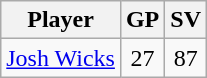<table class=wikitable>
<tr>
<th>Player</th>
<th>GP</th>
<th>SV</th>
</tr>
<tr>
<td> <a href='#'>Josh Wicks</a></td>
<td align="center">27</td>
<td align="center">87</td>
</tr>
</table>
